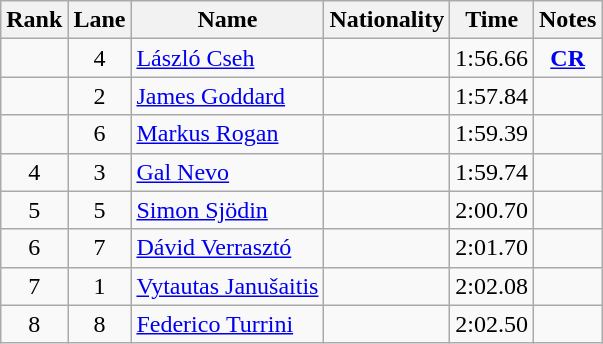<table class="wikitable sortable" style="text-align:center">
<tr>
<th>Rank</th>
<th>Lane</th>
<th>Name</th>
<th>Nationality</th>
<th>Time</th>
<th>Notes</th>
</tr>
<tr>
<td></td>
<td>4</td>
<td align=left><a href='#'>László Cseh</a></td>
<td align=left></td>
<td>1:56.66</td>
<td><strong><a href='#'>CR</a></strong></td>
</tr>
<tr>
<td></td>
<td>2</td>
<td align=left><a href='#'>James Goddard</a></td>
<td align=left></td>
<td>1:57.84</td>
<td></td>
</tr>
<tr>
<td></td>
<td>6</td>
<td align=left><a href='#'>Markus Rogan</a></td>
<td align=left></td>
<td>1:59.39</td>
<td></td>
</tr>
<tr>
<td>4</td>
<td>3</td>
<td align=left><a href='#'>Gal Nevo</a></td>
<td align=left></td>
<td>1:59.74</td>
<td></td>
</tr>
<tr>
<td>5</td>
<td>5</td>
<td align=left><a href='#'>Simon Sjödin</a></td>
<td align=left></td>
<td>2:00.70</td>
<td></td>
</tr>
<tr>
<td>6</td>
<td>7</td>
<td align=left><a href='#'>Dávid Verrasztó</a></td>
<td align=left></td>
<td>2:01.70</td>
<td></td>
</tr>
<tr>
<td>7</td>
<td>1</td>
<td align=left><a href='#'>Vytautas Janušaitis</a></td>
<td align=left></td>
<td>2:02.08</td>
<td></td>
</tr>
<tr>
<td>8</td>
<td>8</td>
<td align=left><a href='#'>Federico Turrini</a></td>
<td align=left></td>
<td>2:02.50</td>
<td></td>
</tr>
</table>
